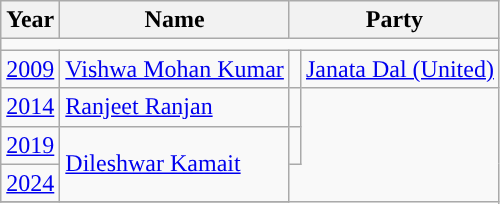<table class="wikitable">
<tr>
<th>Year</th>
<th>Name</th>
<th colspan="2">Party</th>
</tr>
<tr>
<td colspan="4"></td>
</tr>
<tr>
<td><a href='#'>2009</a></td>
<td><a href='#'>Vishwa Mohan Kumar</a></td>
<td style="background-color: "></td>
<td><a href='#'>Janata Dal (United)</a></td>
</tr>
<tr>
<td><a href='#'>2014</a></td>
<td><a href='#'>Ranjeet Ranjan</a></td>
<td></td>
</tr>
<tr>
<td><a href='#'>2019</a></td>
<td rowspan="2"><a href='#'>Dileshwar Kamait</a></td>
<td></td>
</tr>
<tr>
<td><a href='#'>2024</a></td>
</tr>
<tr>
</tr>
</table>
